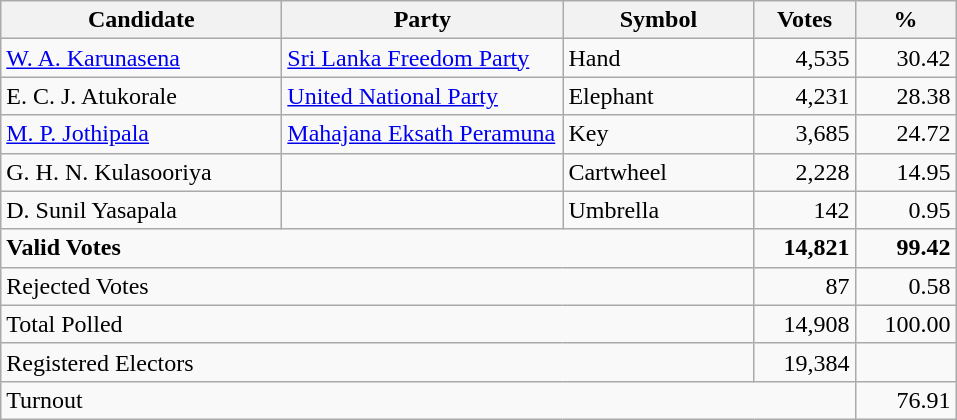<table class="wikitable" border="1" style="text-align:right;">
<tr>
<th align=left width="180">Candidate</th>
<th align=left width="180">Party</th>
<th align=left width="120">Symbol</th>
<th align=left width="60">Votes</th>
<th align=left width="60">%</th>
</tr>
<tr>
<td align=left><a href='#'>W. A. Karunasena</a></td>
<td align=left><a href='#'>Sri Lanka Freedom Party</a></td>
<td align=left>Hand</td>
<td>4,535</td>
<td>30.42</td>
</tr>
<tr>
<td align=left>E. C. J. Atukorale</td>
<td align=left><a href='#'>United National Party</a></td>
<td align=left>Elephant</td>
<td>4,231</td>
<td>28.38</td>
</tr>
<tr>
<td align=left><a href='#'>M. P. Jothipala</a></td>
<td align=left><a href='#'>Mahajana Eksath Peramuna</a></td>
<td align=left>Key</td>
<td>3,685</td>
<td>24.72</td>
</tr>
<tr>
<td align=left>G. H. N. Kulasooriya</td>
<td align=left></td>
<td align=left>Cartwheel</td>
<td>2,228</td>
<td>14.95</td>
</tr>
<tr>
<td align=left>D. Sunil Yasapala</td>
<td align=left></td>
<td align=left>Umbrella</td>
<td>142</td>
<td>0.95</td>
</tr>
<tr>
<td align=left colspan=3><strong>Valid Votes</strong></td>
<td><strong>14,821</strong></td>
<td><strong>99.42</strong></td>
</tr>
<tr>
<td align=left colspan=3>Rejected Votes</td>
<td>87</td>
<td>0.58</td>
</tr>
<tr>
<td align=left colspan=3>Total Polled</td>
<td>14,908</td>
<td>100.00</td>
</tr>
<tr>
<td align=left colspan=3>Registered Electors</td>
<td>19,384</td>
<td></td>
</tr>
<tr>
<td align=left colspan=4>Turnout</td>
<td>76.91</td>
</tr>
</table>
